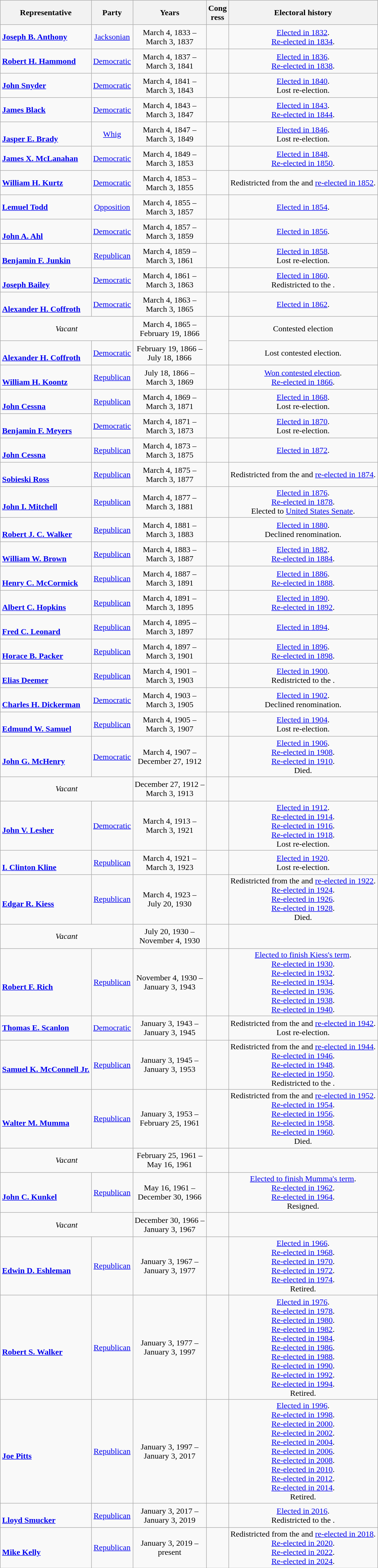<table class=wikitable style="text-align:center">
<tr style="height:3em">
<th>Representative</th>
<th>Party</th>
<th>Years</th>
<th>Cong<br>ress</th>
<th>Electoral history</th>
</tr>
<tr style="height:3em">
<td align=left><strong><a href='#'>Joseph B. Anthony</a></strong><br></td>
<td><a href='#'>Jacksonian</a></td>
<td nowrap>March 4, 1833 –<br>March 3, 1837</td>
<td></td>
<td><a href='#'>Elected in 1832</a>.<br><a href='#'>Re-elected in 1834</a>.<br></td>
</tr>
<tr style="height:3em">
<td align=left><strong><a href='#'>Robert H. Hammond</a></strong><br></td>
<td><a href='#'>Democratic</a></td>
<td nowrap>March 4, 1837 –<br>March 3, 1841</td>
<td></td>
<td><a href='#'>Elected in 1836</a>.<br><a href='#'>Re-elected in 1838</a>.<br></td>
</tr>
<tr style="height:3em">
<td align=left><strong><a href='#'>John Snyder</a></strong><br></td>
<td><a href='#'>Democratic</a></td>
<td nowrap>March 4, 1841 –<br>March 3, 1843</td>
<td></td>
<td><a href='#'>Elected in 1840</a>.<br>Lost re-election.</td>
</tr>
<tr style="height:3em">
<td align=left><strong><a href='#'>James Black</a></strong><br></td>
<td><a href='#'>Democratic</a></td>
<td nowrap>March 4, 1843 –<br>March 3, 1847</td>
<td></td>
<td><a href='#'>Elected in 1843</a>.<br><a href='#'>Re-elected in 1844</a>.<br></td>
</tr>
<tr style="height:3em">
<td align=left><br><strong><a href='#'>Jasper E. Brady</a></strong><br></td>
<td><a href='#'>Whig</a></td>
<td nowrap>March 4, 1847 –<br>March 3, 1849</td>
<td></td>
<td><a href='#'>Elected in 1846</a>.<br>Lost re-election.</td>
</tr>
<tr style="height:3em">
<td align=left><strong><a href='#'>James X. McLanahan</a></strong><br></td>
<td><a href='#'>Democratic</a></td>
<td nowrap>March 4, 1849 –<br>March 3, 1853</td>
<td></td>
<td><a href='#'>Elected in 1848</a>.<br><a href='#'>Re-elected in 1850</a>.<br></td>
</tr>
<tr style="height:3em">
<td align=left><strong><a href='#'>William H. Kurtz</a></strong><br></td>
<td><a href='#'>Democratic</a></td>
<td nowrap>March 4, 1853 –<br>March 3, 1855</td>
<td></td>
<td>Redistricted from the  and <a href='#'>re-elected in 1852</a>.<br></td>
</tr>
<tr style="height:3em">
<td align=left><strong><a href='#'>Lemuel Todd</a></strong><br></td>
<td><a href='#'>Opposition</a></td>
<td nowrap>March 4, 1855 –<br>March 3, 1857</td>
<td></td>
<td><a href='#'>Elected in 1854</a>.<br></td>
</tr>
<tr style="height:3em">
<td align=left><br><strong><a href='#'>John A. Ahl</a></strong><br></td>
<td><a href='#'>Democratic</a></td>
<td nowrap>March 4, 1857 –<br>March 3, 1859</td>
<td></td>
<td><a href='#'>Elected in 1856</a>.<br></td>
</tr>
<tr style="height:3em">
<td align=left><br><strong><a href='#'>Benjamin F. Junkin</a></strong><br></td>
<td><a href='#'>Republican</a></td>
<td nowrap>March 4, 1859 –<br>March 3, 1861</td>
<td></td>
<td><a href='#'>Elected in 1858</a>.<br>Lost re-election.</td>
</tr>
<tr style="height:3em">
<td align=left><br><strong><a href='#'>Joseph Bailey</a></strong><br></td>
<td><a href='#'>Democratic</a></td>
<td nowrap>March 4, 1861 –<br>March 3, 1863</td>
<td></td>
<td><a href='#'>Elected in 1860</a>.<br>Redistricted to the .</td>
</tr>
<tr style="height:3em">
<td align=left><br><strong><a href='#'>Alexander H. Coffroth</a></strong><br></td>
<td><a href='#'>Democratic</a></td>
<td nowrap>March 4, 1863 –<br>March 3, 1865</td>
<td></td>
<td><a href='#'>Elected in 1862</a>.<br></td>
</tr>
<tr style="height:3em">
<td colspan=2><em>Vacant</em></td>
<td nowrap>March 4, 1865 –<br>February 19, 1866</td>
<td rowspan=2></td>
<td>Contested election</td>
</tr>
<tr style="height:3em">
<td align=left><br><strong><a href='#'>Alexander H. Coffroth</a></strong><br></td>
<td><a href='#'>Democratic</a></td>
<td nowrap>February 19, 1866 –<br>July 18, 1866</td>
<td>Lost contested election.</td>
</tr>
<tr style="height:3em">
<td align=left><br><strong><a href='#'>William H. Koontz</a></strong><br></td>
<td><a href='#'>Republican</a></td>
<td nowrap>July 18, 1866 –<br>March 3, 1869</td>
<td></td>
<td><a href='#'>Won contested election</a>.<br><a href='#'>Re-elected in 1866</a>.<br></td>
</tr>
<tr style="height:3em">
<td align=left><br><strong><a href='#'>John Cessna</a></strong><br></td>
<td><a href='#'>Republican</a></td>
<td nowrap>March 4, 1869 –<br>March 3, 1871</td>
<td></td>
<td><a href='#'>Elected in 1868</a>.<br>Lost re-election.</td>
</tr>
<tr style="height:3em">
<td align=left><br><strong><a href='#'>Benjamin F. Meyers</a></strong><br></td>
<td><a href='#'>Democratic</a></td>
<td nowrap>March 4, 1871 –<br>March 3, 1873</td>
<td></td>
<td><a href='#'>Elected in 1870</a>.<br>Lost re-election.</td>
</tr>
<tr style="height:3em">
<td align=left><br><strong><a href='#'>John Cessna</a></strong><br></td>
<td><a href='#'>Republican</a></td>
<td nowrap>March 4, 1873 –<br>March 3, 1875</td>
<td></td>
<td><a href='#'>Elected in 1872</a>.<br></td>
</tr>
<tr style="height:3em">
<td align=left><br><strong><a href='#'>Sobieski Ross</a></strong><br></td>
<td><a href='#'>Republican</a></td>
<td nowrap>March 4, 1875 –<br>March 3, 1877</td>
<td></td>
<td>Redistricted from the  and <a href='#'>re-elected in 1874</a>.<br></td>
</tr>
<tr style="height:3em">
<td align=left><br><strong><a href='#'>John I. Mitchell</a></strong><br></td>
<td><a href='#'>Republican</a></td>
<td nowrap>March 4, 1877 –<br>March 3, 1881</td>
<td></td>
<td><a href='#'>Elected in 1876</a>.<br><a href='#'>Re-elected in 1878</a>.<br>Elected to <a href='#'>United States Senate</a>.</td>
</tr>
<tr style="height:3em">
<td align=left><br><strong><a href='#'>Robert J. C. Walker</a></strong><br></td>
<td><a href='#'>Republican</a></td>
<td nowrap>March 4, 1881 –<br>March 3, 1883</td>
<td></td>
<td><a href='#'>Elected in 1880</a>.<br>Declined renomination.</td>
</tr>
<tr style="height:3em">
<td align=left><br><strong><a href='#'>William W. Brown</a></strong><br></td>
<td><a href='#'>Republican</a></td>
<td nowrap>March 4, 1883 –<br>March 3, 1887</td>
<td></td>
<td><a href='#'>Elected in 1882</a>.<br><a href='#'>Re-elected in 1884</a>.<br></td>
</tr>
<tr style="height:3em">
<td align=left><br><strong><a href='#'>Henry C. McCormick</a></strong><br></td>
<td><a href='#'>Republican</a></td>
<td nowrap>March 4, 1887 –<br>March 3, 1891</td>
<td></td>
<td><a href='#'>Elected in 1886</a>.<br><a href='#'>Re-elected in 1888</a>.<br></td>
</tr>
<tr style="height:3em">
<td align=left><br><strong><a href='#'>Albert C. Hopkins</a></strong><br></td>
<td><a href='#'>Republican</a></td>
<td nowrap>March 4, 1891 –<br>March 3, 1895</td>
<td></td>
<td><a href='#'>Elected in 1890</a>.<br><a href='#'>Re-elected in 1892</a>.<br></td>
</tr>
<tr style="height:3em">
<td align=left><br><strong><a href='#'>Fred C. Leonard</a></strong><br></td>
<td><a href='#'>Republican</a></td>
<td nowrap>March 4, 1895 –<br>March 3, 1897</td>
<td></td>
<td><a href='#'>Elected in 1894</a>.<br></td>
</tr>
<tr style="height:3em">
<td align=left><br><strong><a href='#'>Horace B. Packer</a></strong><br></td>
<td><a href='#'>Republican</a></td>
<td nowrap>March 4, 1897 –<br>March 3, 1901</td>
<td></td>
<td><a href='#'>Elected in 1896</a>.<br><a href='#'>Re-elected in 1898</a>.<br></td>
</tr>
<tr style="height:3em">
<td align=left><br><strong><a href='#'>Elias Deemer</a></strong><br></td>
<td><a href='#'>Republican</a></td>
<td nowrap>March 4, 1901 –<br>March 3, 1903</td>
<td></td>
<td><a href='#'>Elected in 1900</a>.<br>Redistricted to the .</td>
</tr>
<tr style="height:3em">
<td align=left><br><strong><a href='#'>Charles H. Dickerman</a></strong><br></td>
<td><a href='#'>Democratic</a></td>
<td nowrap>March 4, 1903 –<br>March 3, 1905</td>
<td></td>
<td><a href='#'>Elected in 1902</a>.<br>Declined renomination.</td>
</tr>
<tr style="height:3em">
<td align=left><br><strong><a href='#'>Edmund W. Samuel</a></strong><br></td>
<td><a href='#'>Republican</a></td>
<td nowrap>March 4, 1905 –<br>March 3, 1907</td>
<td></td>
<td><a href='#'>Elected in 1904</a>.<br>Lost re-election.</td>
</tr>
<tr style="height:3em">
<td align=left><br><strong><a href='#'>John G. McHenry</a></strong><br></td>
<td><a href='#'>Democratic</a></td>
<td nowrap>March 4, 1907 –<br>December 27, 1912</td>
<td></td>
<td><a href='#'>Elected in 1906</a>.<br><a href='#'>Re-elected in 1908</a>.<br><a href='#'>Re-elected in 1910</a>.<br>Died.</td>
</tr>
<tr style="height:3em">
<td colspan=2><em>Vacant</em></td>
<td nowrap>December 27, 1912 –<br>March 3, 1913</td>
<td></td>
<td></td>
</tr>
<tr style="height:3em">
<td align=left><br><strong><a href='#'>John V. Lesher</a></strong><br></td>
<td><a href='#'>Democratic</a></td>
<td nowrap>March 4, 1913 –<br>March 3, 1921</td>
<td></td>
<td><a href='#'>Elected in 1912</a>.<br><a href='#'>Re-elected in 1914</a>.<br><a href='#'>Re-elected in 1916</a>.<br><a href='#'>Re-elected in 1918</a>.<br>Lost re-election.</td>
</tr>
<tr style="height:3em">
<td align=left><br><strong><a href='#'>I. Clinton Kline</a></strong><br></td>
<td><a href='#'>Republican</a></td>
<td nowrap>March 4, 1921 –<br>March 3, 1923</td>
<td></td>
<td><a href='#'>Elected in 1920</a>.<br>Lost re-election.</td>
</tr>
<tr style="height:3em">
<td align=left><br><strong><a href='#'>Edgar R. Kiess</a></strong><br></td>
<td><a href='#'>Republican</a></td>
<td nowrap>March 4, 1923 –<br>July 20, 1930</td>
<td></td>
<td>Redistricted from the  and <a href='#'>re-elected in 1922</a>.<br><a href='#'>Re-elected in 1924</a>.<br><a href='#'>Re-elected in 1926</a>.<br><a href='#'>Re-elected in 1928</a>.<br>Died.</td>
</tr>
<tr style="height:3em">
<td colspan=2><em>Vacant</em></td>
<td nowrap>July 20, 1930 –<br>November 4, 1930</td>
<td></td>
<td></td>
</tr>
<tr style="height:3em">
<td align=left><br><strong><a href='#'>Robert F. Rich</a></strong><br></td>
<td><a href='#'>Republican</a></td>
<td nowrap>November 4, 1930 –<br>January 3, 1943</td>
<td></td>
<td><a href='#'>Elected to finish Kiess's term</a>.<br><a href='#'>Re-elected in 1930</a>.<br><a href='#'>Re-elected in 1932</a>.<br><a href='#'>Re-elected in 1934</a>.<br><a href='#'>Re-elected in 1936</a>.<br><a href='#'>Re-elected in 1938</a>.<br><a href='#'>Re-elected in 1940</a>.<br></td>
</tr>
<tr style="height:3em">
<td align=left><strong><a href='#'>Thomas E. Scanlon</a></strong><br></td>
<td><a href='#'>Democratic</a></td>
<td nowrap>January 3, 1943 –<br>January 3, 1945</td>
<td></td>
<td>Redistricted from the  and <a href='#'>re-elected in 1942</a>.<br>Lost re-election.</td>
</tr>
<tr style="height:3em">
<td align=left><br><strong><a href='#'>Samuel K. McConnell Jr.</a></strong><br></td>
<td><a href='#'>Republican</a></td>
<td nowrap>January 3, 1945 –<br>January 3, 1953</td>
<td></td>
<td>Redistricted from the  and <a href='#'>re-elected in 1944</a>.<br><a href='#'>Re-elected in 1946</a>.<br><a href='#'>Re-elected in 1948</a>.<br><a href='#'>Re-elected in 1950</a>.<br>Redistricted to the .</td>
</tr>
<tr style="height:3em">
<td align=left><br><strong><a href='#'>Walter M. Mumma</a></strong><br></td>
<td><a href='#'>Republican</a></td>
<td nowrap>January 3, 1953 –<br>February 25, 1961</td>
<td></td>
<td>Redistricted from the  and <a href='#'>re-elected in 1952</a>.<br><a href='#'>Re-elected in 1954</a>.<br><a href='#'>Re-elected in 1956</a>.<br><a href='#'>Re-elected in 1958</a>.<br><a href='#'>Re-elected in 1960</a>.<br>Died.</td>
</tr>
<tr style="height:3em">
<td colspan=2><em>Vacant</em></td>
<td nowrap>February 25, 1961 –<br>May 16, 1961</td>
<td></td>
<td></td>
</tr>
<tr style="height:3em">
<td align=left><br><strong><a href='#'>John C. Kunkel</a></strong><br></td>
<td><a href='#'>Republican</a></td>
<td nowrap>May 16, 1961 –<br>December 30, 1966</td>
<td></td>
<td><a href='#'>Elected to finish Mumma's term</a>.<br><a href='#'>Re-elected in 1962</a>.<br><a href='#'>Re-elected in 1964</a>.<br>Resigned.</td>
</tr>
<tr style="height:3em">
<td colspan=2><em>Vacant</em></td>
<td nowrap>December 30, 1966 –<br>January 3, 1967</td>
<td></td>
<td></td>
</tr>
<tr style="height:3em">
<td align=left><br><strong><a href='#'>Edwin D. Eshleman</a></strong><br></td>
<td><a href='#'>Republican</a></td>
<td nowrap>January 3, 1967 –<br>January 3, 1977</td>
<td></td>
<td><a href='#'>Elected in 1966</a>.<br><a href='#'>Re-elected in 1968</a>.<br><a href='#'>Re-elected in 1970</a>.<br><a href='#'>Re-elected in 1972</a>.<br><a href='#'>Re-elected in 1974</a>.<br>Retired.</td>
</tr>
<tr style="height:3em">
<td align=left><br><strong><a href='#'>Robert S. Walker</a></strong><br></td>
<td><a href='#'>Republican</a></td>
<td nowrap>January 3, 1977 –<br>January 3, 1997</td>
<td></td>
<td><a href='#'>Elected in 1976</a>.<br><a href='#'>Re-elected in 1978</a>.<br><a href='#'>Re-elected in 1980</a>.<br><a href='#'>Re-elected in 1982</a>.<br><a href='#'>Re-elected in 1984</a>.<br><a href='#'>Re-elected in 1986</a>.<br><a href='#'>Re-elected in 1988</a>.<br><a href='#'>Re-elected in 1990</a>.<br><a href='#'>Re-elected in 1992</a>.<br><a href='#'>Re-elected in 1994</a>.<br>Retired.</td>
</tr>
<tr style="height:3em">
<td align=left><br><strong><a href='#'>Joe Pitts</a></strong><br></td>
<td><a href='#'>Republican</a></td>
<td nowrap>January 3, 1997 –<br>January 3, 2017</td>
<td></td>
<td><a href='#'>Elected in 1996</a>.<br><a href='#'>Re-elected in 1998</a>.<br><a href='#'>Re-elected in 2000</a>.<br><a href='#'>Re-elected in 2002</a>.<br><a href='#'>Re-elected in 2004</a>.<br><a href='#'>Re-elected in 2006</a>.<br><a href='#'>Re-elected in 2008</a>.<br><a href='#'>Re-elected in 2010</a>.<br><a href='#'>Re-elected in 2012</a>.<br><a href='#'>Re-elected in 2014</a>.<br>Retired.</td>
</tr>
<tr style="height:3em">
<td align=left><br><strong><a href='#'>Lloyd Smucker</a></strong><br></td>
<td><a href='#'>Republican</a></td>
<td nowrap>January 3, 2017 –<br>January 3, 2019</td>
<td></td>
<td><a href='#'>Elected in 2016</a>.<br>Redistricted to the .</td>
</tr>
<tr style="height:3em">
<td align=left><br><strong><a href='#'>Mike Kelly</a></strong><br></td>
<td><a href='#'>Republican</a></td>
<td nowrap>January 3, 2019 –<br>present</td>
<td></td>
<td>Redistricted from the  and <a href='#'>re-elected in 2018</a>.<br><a href='#'>Re-elected in 2020</a>.<br><a href='#'>Re-elected in 2022</a>.<br><a href='#'>Re-elected in 2024</a>.</td>
</tr>
</table>
